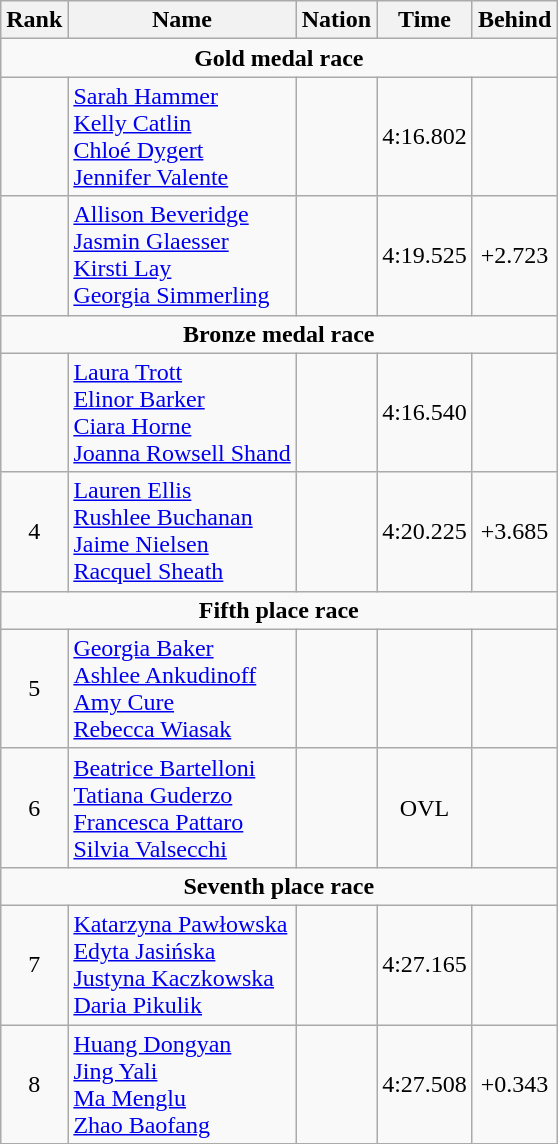<table class="wikitable" style="text-align:center">
<tr>
<th>Rank</th>
<th>Name</th>
<th>Nation</th>
<th>Time</th>
<th>Behind</th>
</tr>
<tr>
<td colspan=5><strong>Gold medal race</strong></td>
</tr>
<tr>
<td></td>
<td align=left><a href='#'>Sarah Hammer</a><br><a href='#'>Kelly Catlin</a><br><a href='#'>Chloé Dygert</a><br><a href='#'>Jennifer Valente</a></td>
<td align=left></td>
<td>4:16.802</td>
<td></td>
</tr>
<tr>
<td></td>
<td align=left><a href='#'>Allison Beveridge</a><br><a href='#'>Jasmin Glaesser</a><br><a href='#'>Kirsti Lay</a><br><a href='#'>Georgia Simmerling</a></td>
<td align=left></td>
<td>4:19.525</td>
<td>+2.723</td>
</tr>
<tr>
<td colspan=5><strong>Bronze medal race</strong></td>
</tr>
<tr>
<td></td>
<td align=left><a href='#'>Laura Trott</a><br><a href='#'>Elinor Barker</a><br><a href='#'>Ciara Horne</a><br><a href='#'>Joanna Rowsell Shand</a></td>
<td align=left></td>
<td>4:16.540</td>
<td></td>
</tr>
<tr>
<td>4</td>
<td align=left><a href='#'>Lauren Ellis</a><br><a href='#'>Rushlee Buchanan</a><br><a href='#'>Jaime Nielsen</a><br><a href='#'>Racquel Sheath</a></td>
<td align=left></td>
<td>4:20.225</td>
<td>+3.685</td>
</tr>
<tr>
<td colspan=5><strong>Fifth place race</strong></td>
</tr>
<tr>
<td>5</td>
<td align=left><a href='#'>Georgia Baker</a><br><a href='#'>Ashlee Ankudinoff</a><br><a href='#'>Amy Cure</a><br><a href='#'>Rebecca Wiasak</a></td>
<td align=left></td>
<td></td>
<td></td>
</tr>
<tr>
<td>6</td>
<td align=left><a href='#'>Beatrice Bartelloni</a><br><a href='#'>Tatiana Guderzo</a><br><a href='#'>Francesca Pattaro</a><br><a href='#'>Silvia Valsecchi</a></td>
<td align=left></td>
<td>OVL</td>
<td></td>
</tr>
<tr>
<td colspan=5><strong>Seventh place race</strong></td>
</tr>
<tr>
<td>7</td>
<td align=left><a href='#'>Katarzyna Pawłowska</a><br><a href='#'>Edyta Jasińska</a><br><a href='#'>Justyna Kaczkowska</a><br><a href='#'>Daria Pikulik</a></td>
<td align=left></td>
<td>4:27.165</td>
<td></td>
</tr>
<tr>
<td>8</td>
<td align=left><a href='#'>Huang Dongyan</a><br><a href='#'>Jing Yali</a><br><a href='#'>Ma Menglu</a><br><a href='#'>Zhao Baofang</a></td>
<td align=left></td>
<td>4:27.508</td>
<td>+0.343</td>
</tr>
</table>
